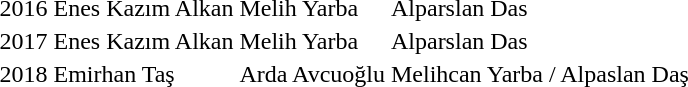<table>
<tr>
<td>2016</td>
<td>Enes Kazım Alkan</td>
<td>Melih Yarba</td>
<td>Alparslan Das</td>
</tr>
<tr>
<td>2017</td>
<td>Enes Kazım Alkan</td>
<td>Melih Yarba</td>
<td>Alparslan Das</td>
</tr>
<tr>
<td>2018</td>
<td>Emirhan Taş</td>
<td>Arda Avcuoğlu</td>
<td>Melihcan Yarba / Alpaslan Daş</td>
</tr>
</table>
